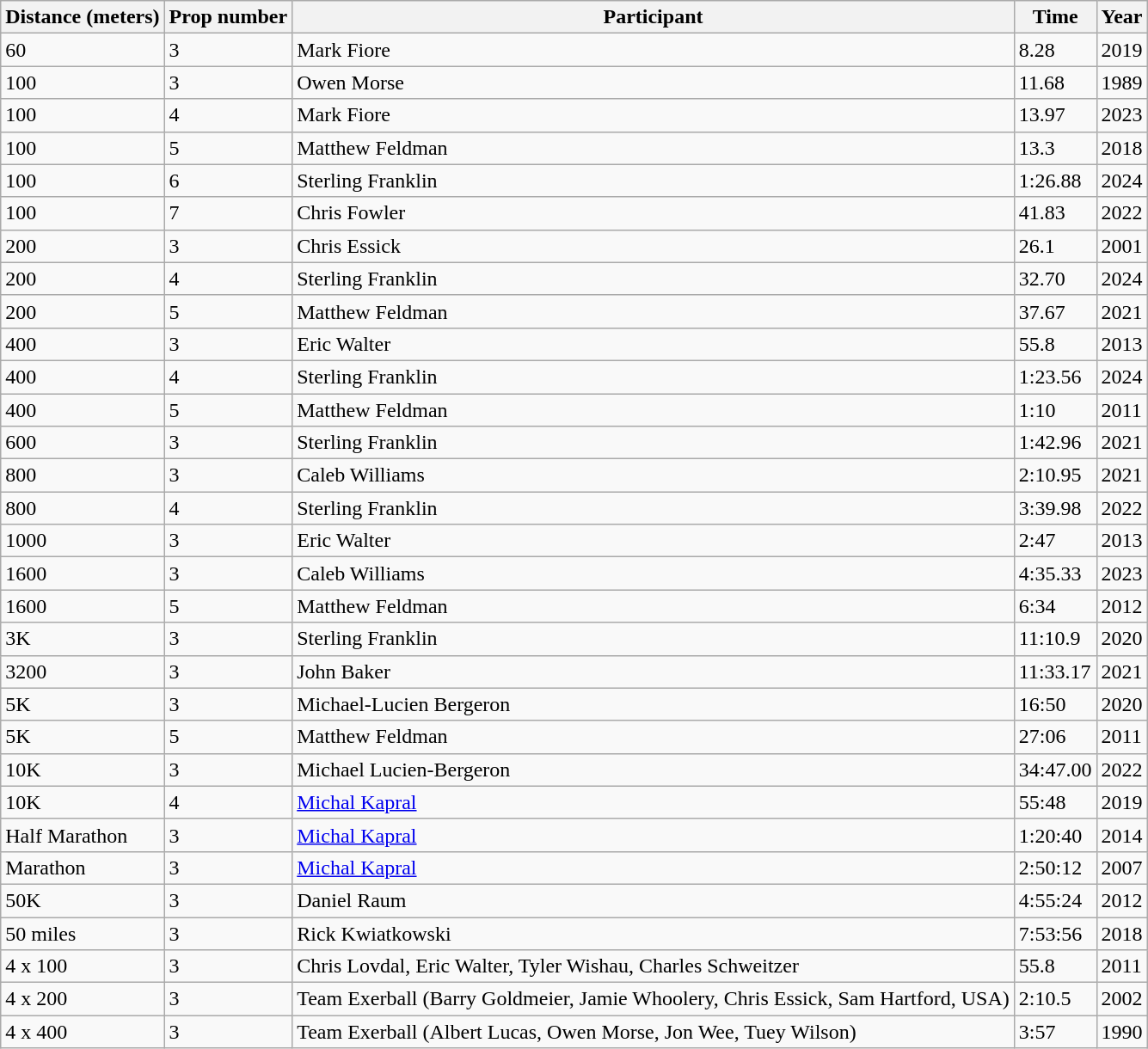<table class="wikitable">
<tr>
<th>Distance (meters)</th>
<th>Prop number</th>
<th>Participant</th>
<th>Time</th>
<th>Year</th>
</tr>
<tr>
<td>60</td>
<td>3</td>
<td>Mark Fiore</td>
<td>8.28</td>
<td>2019</td>
</tr>
<tr>
<td>100</td>
<td>3</td>
<td>Owen Morse</td>
<td>11.68</td>
<td>1989</td>
</tr>
<tr>
<td>100</td>
<td>4</td>
<td>Mark Fiore</td>
<td>13.97</td>
<td>2023</td>
</tr>
<tr>
<td>100</td>
<td>5</td>
<td>Matthew Feldman</td>
<td>13.3</td>
<td>2018</td>
</tr>
<tr>
<td>100</td>
<td>6</td>
<td>Sterling Franklin</td>
<td>1:26.88</td>
<td>2024</td>
</tr>
<tr>
<td>100</td>
<td>7</td>
<td>Chris Fowler</td>
<td>41.83</td>
<td>2022</td>
</tr>
<tr>
<td>200</td>
<td>3</td>
<td>Chris Essick</td>
<td>26.1</td>
<td>2001</td>
</tr>
<tr>
<td>200</td>
<td>4</td>
<td>Sterling Franklin</td>
<td>32.70</td>
<td>2024</td>
</tr>
<tr>
<td>200</td>
<td>5</td>
<td>Matthew Feldman</td>
<td>37.67</td>
<td>2021</td>
</tr>
<tr>
<td>400</td>
<td>3</td>
<td>Eric Walter</td>
<td>55.8</td>
<td>2013</td>
</tr>
<tr>
<td>400</td>
<td>4</td>
<td>Sterling Franklin</td>
<td>1:23.56</td>
<td>2024</td>
</tr>
<tr>
<td>400</td>
<td>5</td>
<td>Matthew Feldman</td>
<td>1:10</td>
<td>2011</td>
</tr>
<tr>
<td>600</td>
<td>3</td>
<td>Sterling Franklin</td>
<td>1:42.96</td>
<td>2021</td>
</tr>
<tr>
<td>800</td>
<td>3</td>
<td>Caleb Williams</td>
<td>2:10.95</td>
<td>2021</td>
</tr>
<tr>
<td>800</td>
<td>4</td>
<td>Sterling Franklin</td>
<td>3:39.98</td>
<td>2022</td>
</tr>
<tr>
<td>1000</td>
<td>3</td>
<td>Eric Walter</td>
<td>2:47</td>
<td>2013</td>
</tr>
<tr>
<td>1600</td>
<td>3</td>
<td>Caleb Williams</td>
<td>4:35.33</td>
<td>2023</td>
</tr>
<tr>
<td>1600</td>
<td>5</td>
<td>Matthew Feldman</td>
<td>6:34</td>
<td>2012</td>
</tr>
<tr>
<td>3K</td>
<td>3</td>
<td>Sterling Franklin</td>
<td>11:10.9</td>
<td>2020</td>
</tr>
<tr>
<td>3200</td>
<td>3</td>
<td>John Baker</td>
<td>11:33.17</td>
<td>2021</td>
</tr>
<tr>
<td>5K</td>
<td>3</td>
<td>Michael-Lucien Bergeron</td>
<td>16:50</td>
<td>2020</td>
</tr>
<tr>
<td>5K</td>
<td>5</td>
<td>Matthew Feldman</td>
<td>27:06</td>
<td>2011</td>
</tr>
<tr>
<td>10K</td>
<td>3</td>
<td>Michael Lucien-Bergeron</td>
<td>34:47.00</td>
<td>2022</td>
</tr>
<tr>
<td>10K</td>
<td>4</td>
<td><a href='#'>Michal Kapral</a></td>
<td>55:48</td>
<td>2019</td>
</tr>
<tr>
<td>Half Marathon</td>
<td>3</td>
<td><a href='#'>Michal Kapral</a></td>
<td>1:20:40</td>
<td>2014</td>
</tr>
<tr>
<td>Marathon</td>
<td>3</td>
<td><a href='#'>Michal Kapral</a></td>
<td>2:50:12</td>
<td>2007</td>
</tr>
<tr>
<td>50K</td>
<td>3</td>
<td>Daniel Raum</td>
<td>4:55:24</td>
<td>2012</td>
</tr>
<tr>
<td>50 miles</td>
<td>3</td>
<td>Rick Kwiatkowski</td>
<td>7:53:56</td>
<td>2018</td>
</tr>
<tr>
<td>4 x 100</td>
<td>3</td>
<td>Chris Lovdal, Eric Walter, Tyler Wishau, Charles Schweitzer</td>
<td>55.8</td>
<td>2011</td>
</tr>
<tr>
<td>4 x 200</td>
<td>3</td>
<td>Team Exerball (Barry Goldmeier, Jamie Whoolery, Chris Essick, Sam Hartford, USA)</td>
<td>2:10.5</td>
<td>2002</td>
</tr>
<tr>
<td>4 x 400</td>
<td>3</td>
<td>Team Exerball (Albert Lucas, Owen Morse, Jon Wee, Tuey Wilson)</td>
<td>3:57</td>
<td>1990</td>
</tr>
</table>
